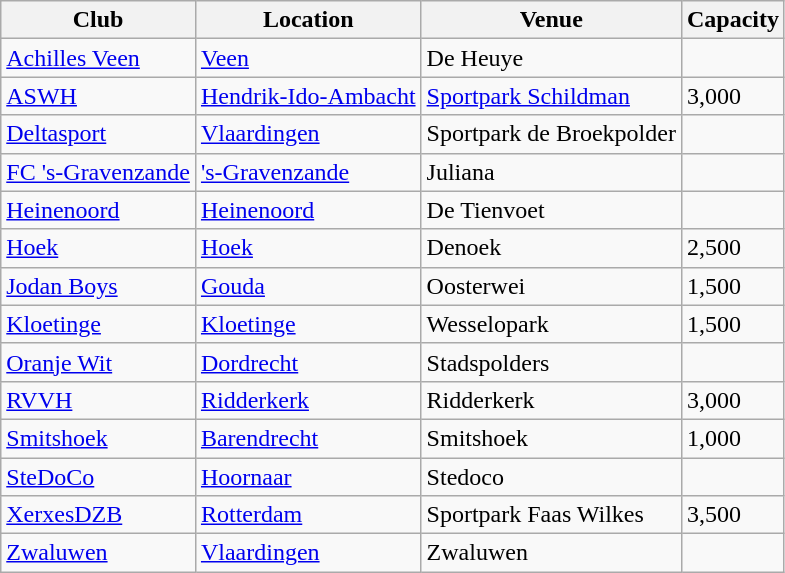<table class="wikitable sortable">
<tr>
<th>Club</th>
<th>Location</th>
<th>Venue</th>
<th>Capacity</th>
</tr>
<tr>
<td><a href='#'>Achilles Veen</a></td>
<td><a href='#'>Veen</a></td>
<td>De Heuye</td>
<td></td>
</tr>
<tr>
<td><a href='#'>ASWH</a></td>
<td><a href='#'>Hendrik-Ido-Ambacht</a></td>
<td><a href='#'>Sportpark Schildman</a></td>
<td>3,000</td>
</tr>
<tr>
<td><a href='#'>Deltasport</a></td>
<td><a href='#'>Vlaardingen</a></td>
<td>Sportpark de Broekpolder</td>
<td></td>
</tr>
<tr>
<td><a href='#'>FC 's-Gravenzande</a></td>
<td><a href='#'>'s-Gravenzande</a></td>
<td>Juliana</td>
<td></td>
</tr>
<tr>
<td><a href='#'>Heinenoord</a></td>
<td><a href='#'>Heinenoord</a></td>
<td>De Tienvoet</td>
<td></td>
</tr>
<tr>
<td><a href='#'>Hoek</a></td>
<td><a href='#'>Hoek</a></td>
<td>Denoek</td>
<td>2,500</td>
</tr>
<tr>
<td><a href='#'>Jodan Boys</a></td>
<td><a href='#'>Gouda</a></td>
<td>Oosterwei</td>
<td>1,500</td>
</tr>
<tr>
<td><a href='#'>Kloetinge</a></td>
<td><a href='#'>Kloetinge</a></td>
<td>Wesselopark</td>
<td>1,500</td>
</tr>
<tr>
<td><a href='#'>Oranje Wit</a></td>
<td><a href='#'>Dordrecht</a></td>
<td>Stadspolders</td>
<td></td>
</tr>
<tr>
<td><a href='#'>RVVH</a></td>
<td><a href='#'>Ridderkerk</a></td>
<td>Ridderkerk</td>
<td>3,000</td>
</tr>
<tr>
<td><a href='#'>Smitshoek</a></td>
<td><a href='#'>Barendrecht</a></td>
<td>Smitshoek</td>
<td>1,000</td>
</tr>
<tr>
<td><a href='#'>SteDoCo</a></td>
<td><a href='#'>Hoornaar</a></td>
<td>Stedoco</td>
<td></td>
</tr>
<tr>
<td><a href='#'>XerxesDZB</a></td>
<td><a href='#'>Rotterdam</a></td>
<td>Sportpark Faas Wilkes</td>
<td>3,500</td>
</tr>
<tr>
<td><a href='#'>Zwaluwen</a></td>
<td><a href='#'>Vlaardingen</a></td>
<td>Zwaluwen</td>
<td></td>
</tr>
</table>
